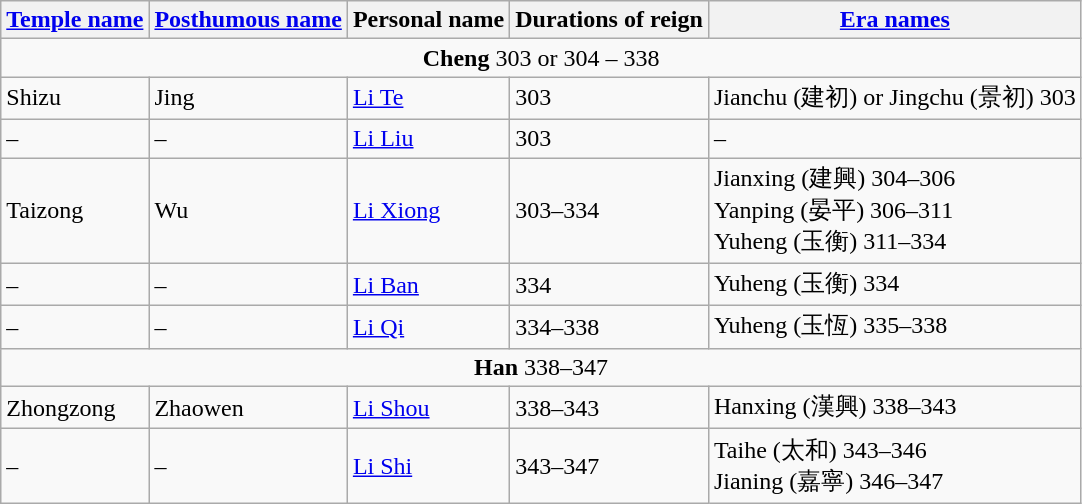<table class="wikitable">
<tr>
<th><a href='#'>Temple name</a></th>
<th><a href='#'>Posthumous name</a></th>
<th>Personal name</th>
<th>Durations of reign</th>
<th><a href='#'>Era names</a></th>
</tr>
<tr>
<td colspan="5" align="center"><strong>Cheng</strong> 303 or 304 – 338</td>
</tr>
<tr>
<td>Shizu</td>
<td>Jing</td>
<td><a href='#'>Li Te</a></td>
<td>303</td>
<td>Jianchu (建初) or Jingchu (景初) 303<br></td>
</tr>
<tr>
<td>–</td>
<td>–</td>
<td><a href='#'>Li Liu</a></td>
<td>303</td>
<td>–</td>
</tr>
<tr>
<td>Taizong</td>
<td>Wu</td>
<td><a href='#'>Li Xiong</a></td>
<td>303–334</td>
<td>Jianxing (建興) 304–306<br>Yanping (晏平) 306–311<br>Yuheng (玉衡) 311–334<br></td>
</tr>
<tr>
<td>–</td>
<td>–</td>
<td><a href='#'>Li Ban</a></td>
<td>334</td>
<td>Yuheng (玉衡) 334<br></td>
</tr>
<tr>
<td>–</td>
<td>–</td>
<td><a href='#'>Li Qi</a></td>
<td>334–338</td>
<td>Yuheng (玉恆) 335–338<br></td>
</tr>
<tr>
<td colspan="5" align="center"><strong>Han</strong> 338–347</td>
</tr>
<tr>
<td>Zhongzong</td>
<td>Zhaowen</td>
<td><a href='#'>Li Shou</a></td>
<td>338–343</td>
<td>Hanxing (漢興) 338–343<br></td>
</tr>
<tr>
<td>–</td>
<td>–</td>
<td><a href='#'>Li Shi</a></td>
<td>343–347</td>
<td>Taihe (太和) 343–346<br>Jianing (嘉寧) 346–347<br></td>
</tr>
</table>
